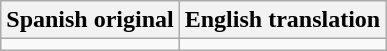<table class="wikitable">
<tr>
<th>Spanish original</th>
<th>English translation</th>
</tr>
<tr style="vertical-align:top; white-space:nowrap;">
<td></td>
<td></td>
</tr>
</table>
